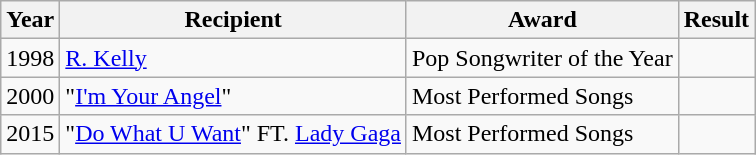<table class="wikitable">
<tr>
<th>Year</th>
<th>Recipient</th>
<th>Award</th>
<th>Result</th>
</tr>
<tr>
<td>1998</td>
<td><a href='#'>R. Kelly</a></td>
<td>Pop Songwriter of the Year</td>
<td></td>
</tr>
<tr>
<td>2000</td>
<td>"<a href='#'>I'm Your Angel</a>"</td>
<td>Most Performed Songs</td>
<td></td>
</tr>
<tr>
<td>2015</td>
<td>"<a href='#'>Do What U Want</a>" FT. <a href='#'>Lady Gaga</a></td>
<td>Most Performed Songs</td>
<td></td>
</tr>
</table>
